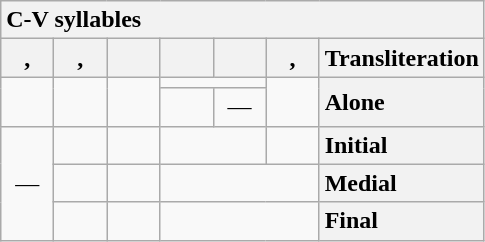<table class="wikitable" style="text-align: center; display: inline-table;">
<tr>
<th colspan="7" style="text-align: left">C-V syllables</th>
</tr>
<tr>
<th style="min-width: 1.75em">, </th>
<th style="min-width: 1.75em">, </th>
<th style="min-width: 1.75em"></th>
<th style="min-width: 1.75em"></th>
<th style="min-width: 1.75em"></th>
<th style="min-width: 1.75em">, </th>
<th style="text-align: left">Transliteration</th>
</tr>
<tr>
<td rowspan="2"> </td>
<td rowspan="2"></td>
<td rowspan="2"></td>
<td colspan="2"></td>
<td rowspan="2"></td>
<th rowspan="2" style="text-align: left">Alone</th>
</tr>
<tr>
<td></td>
<td>—</td>
</tr>
<tr>
<td rowspan="3">—</td>
<td></td>
<td></td>
<td colspan="2"></td>
<td></td>
<th style="text-align: left">Initial</th>
</tr>
<tr>
<td></td>
<td></td>
<td colspan="3"></td>
<th style="text-align: left">Medial</th>
</tr>
<tr>
<td></td>
<td></td>
<td colspan="3"></td>
<th style="text-align: left">Final</th>
</tr>
</table>
